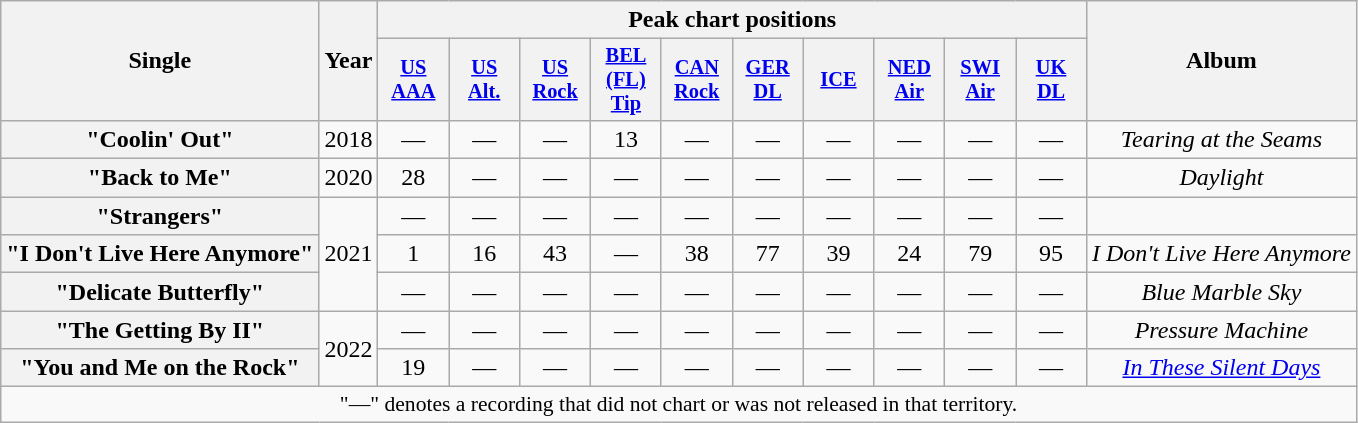<table class="wikitable plainrowheaders" style="text-align:center;">
<tr>
<th scope="col" rowspan="2">Single</th>
<th scope="col" rowspan="2">Year</th>
<th scope="col" colspan="10">Peak chart positions</th>
<th scope="col" rowspan="2">Album</th>
</tr>
<tr>
<th scope="col" style="width:3em;font-size:85%;"><a href='#'>US<br>AAA</a><br></th>
<th scope="col" style="width:3em;font-size:85%;"><a href='#'>US<br>Alt.</a><br></th>
<th scope="col" style="width:3em;font-size:85%;"><a href='#'>US<br>Rock</a><br></th>
<th scope="col" style="width:3em;font-size:85%;"><a href='#'>BEL<br>(FL)<br>Tip</a><br></th>
<th scope="col" style="width:3em;font-size:85%;"><a href='#'>CAN<br>Rock</a><br></th>
<th scope="col" style="width:3em;font-size:85%;"><a href='#'>GER<br>DL</a><br></th>
<th scope="col" style="width:3em;font-size:85%;"><a href='#'>ICE</a><br></th>
<th scope="col" style="width:3em;font-size:85%;"><a href='#'>NED<br>Air</a><br></th>
<th scope="col" style="width:3em;font-size:85%;"><a href='#'>SWI<br>Air</a><br></th>
<th scope="col" style="width:3em;font-size:85%;"><a href='#'>UK<br>DL</a><br></th>
</tr>
<tr>
<th scope="row">"Coolin' Out" <br></th>
<td>2018</td>
<td>—</td>
<td>—</td>
<td>—</td>
<td>13</td>
<td>—</td>
<td>—</td>
<td>—</td>
<td>—</td>
<td>—</td>
<td>—</td>
<td><em>Tearing at the Seams</em></td>
</tr>
<tr>
<th scope="row">"Back to Me"<br></th>
<td>2020</td>
<td>28</td>
<td>—</td>
<td>—</td>
<td>—</td>
<td>—</td>
<td>—</td>
<td>—</td>
<td>—</td>
<td>—</td>
<td>—</td>
<td><em>Daylight</em></td>
</tr>
<tr>
<th scope="row">"Strangers"<br></th>
<td rowspan="3">2021</td>
<td>—</td>
<td>—</td>
<td>—</td>
<td>—</td>
<td>—</td>
<td>—</td>
<td>—</td>
<td>—</td>
<td>—</td>
<td>—</td>
<td></td>
</tr>
<tr>
<th scope="row">"I Don't Live Here Anymore"<br></th>
<td>1</td>
<td>16</td>
<td>43</td>
<td>—</td>
<td>38</td>
<td>77</td>
<td>39</td>
<td>24</td>
<td>79</td>
<td>95</td>
<td><em>I Don't Live Here Anymore</em></td>
</tr>
<tr>
<th scope="row">"Delicate Butterfly"<br></th>
<td>—</td>
<td>—</td>
<td>—</td>
<td>—</td>
<td>—</td>
<td>—</td>
<td>—</td>
<td>—</td>
<td>—</td>
<td>—</td>
<td><em>Blue Marble Sky</em></td>
</tr>
<tr>
<th scope="row">"The Getting By II"<br></th>
<td rowspan="2">2022</td>
<td>—</td>
<td>—</td>
<td>—</td>
<td>—</td>
<td>—</td>
<td>—</td>
<td>—</td>
<td>—</td>
<td>—</td>
<td>—</td>
<td><em>Pressure Machine</em></td>
</tr>
<tr>
<th scope="row">"You and Me on the Rock"<br></th>
<td>19</td>
<td>—</td>
<td>—</td>
<td>—</td>
<td>—</td>
<td>—</td>
<td>—</td>
<td>—</td>
<td>—</td>
<td>—</td>
<td><em><a href='#'>In These Silent Days</a></em></td>
</tr>
<tr>
<td colspan="14" style="font-size:90%">"—" denotes a recording that did not chart or was not released in that territory.</td>
</tr>
</table>
